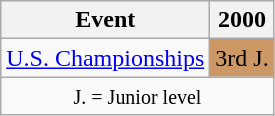<table class="wikitable" style="text-align:center">
<tr>
<th>Event</th>
<th>2000</th>
</tr>
<tr>
<td align=left><a href='#'>U.S. Championships</a></td>
<td bgcolor=cc9966>3rd J.</td>
</tr>
<tr>
<td colspan=2 align=center><small> J. = Junior level </small></td>
</tr>
</table>
